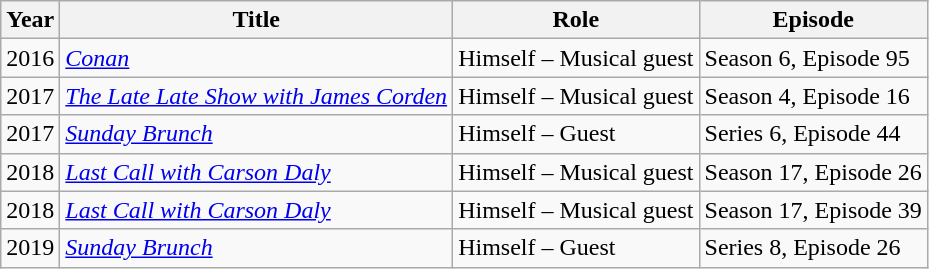<table class="wikitable">
<tr>
<th>Year</th>
<th>Title</th>
<th>Role</th>
<th>Episode</th>
</tr>
<tr>
<td>2016</td>
<td><em><a href='#'>Conan</a></em></td>
<td>Himself – Musical guest</td>
<td>Season 6, Episode 95</td>
</tr>
<tr>
<td>2017</td>
<td><em><a href='#'>The Late Late Show with James Corden</a></em></td>
<td>Himself – Musical guest</td>
<td>Season 4, Episode 16</td>
</tr>
<tr>
<td>2017</td>
<td><em><a href='#'>Sunday Brunch</a></em></td>
<td>Himself – Guest</td>
<td>Series 6, Episode 44</td>
</tr>
<tr>
<td>2018</td>
<td><em><a href='#'>Last Call with Carson Daly</a></em></td>
<td>Himself – Musical guest</td>
<td>Season 17, Episode 26</td>
</tr>
<tr>
<td>2018</td>
<td><em><a href='#'>Last Call with Carson Daly</a></em></td>
<td>Himself – Musical guest</td>
<td>Season 17, Episode 39</td>
</tr>
<tr>
<td>2019</td>
<td><em><a href='#'>Sunday Brunch</a></em></td>
<td>Himself – Guest</td>
<td>Series 8, Episode 26</td>
</tr>
</table>
